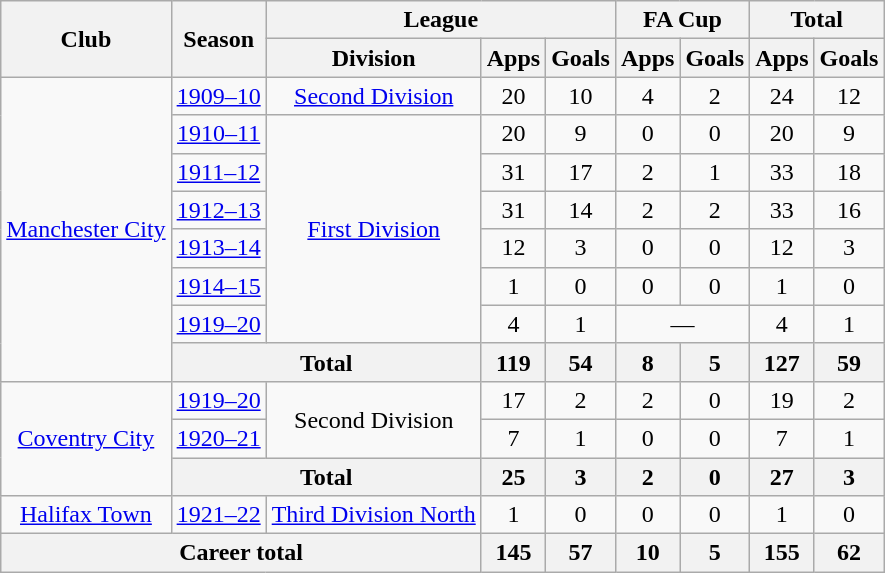<table class="wikitable" style="text-align: center">
<tr>
<th rowspan="2">Club</th>
<th rowspan="2">Season</th>
<th colspan="3">League</th>
<th colspan="2">FA Cup</th>
<th colspan="2">Total</th>
</tr>
<tr>
<th>Division</th>
<th>Apps</th>
<th>Goals</th>
<th>Apps</th>
<th>Goals</th>
<th>Apps</th>
<th>Goals</th>
</tr>
<tr>
<td rowspan="8"><a href='#'>Manchester City</a></td>
<td><a href='#'>1909–10</a></td>
<td><a href='#'>Second Division</a></td>
<td>20</td>
<td>10</td>
<td>4</td>
<td>2</td>
<td>24</td>
<td>12</td>
</tr>
<tr>
<td><a href='#'>1910–11</a></td>
<td rowspan="6"><a href='#'>First Division</a></td>
<td>20</td>
<td>9</td>
<td>0</td>
<td>0</td>
<td>20</td>
<td>9</td>
</tr>
<tr>
<td><a href='#'>1911–12</a></td>
<td>31</td>
<td>17</td>
<td>2</td>
<td>1</td>
<td>33</td>
<td>18</td>
</tr>
<tr>
<td><a href='#'>1912–13</a></td>
<td>31</td>
<td>14</td>
<td>2</td>
<td>2</td>
<td>33</td>
<td>16</td>
</tr>
<tr>
<td><a href='#'>1913–14</a></td>
<td>12</td>
<td>3</td>
<td>0</td>
<td>0</td>
<td>12</td>
<td>3</td>
</tr>
<tr>
<td><a href='#'>1914–15</a></td>
<td>1</td>
<td>0</td>
<td>0</td>
<td>0</td>
<td>1</td>
<td>0</td>
</tr>
<tr>
<td><a href='#'>1919–20</a></td>
<td>4</td>
<td>1</td>
<td colspan="2">—</td>
<td>4</td>
<td>1</td>
</tr>
<tr>
<th colspan="2">Total</th>
<th>119</th>
<th>54</th>
<th>8</th>
<th>5</th>
<th>127</th>
<th>59</th>
</tr>
<tr>
<td rowspan="3"><a href='#'>Coventry City</a></td>
<td><a href='#'>1919–20</a></td>
<td rowspan="2">Second Division</td>
<td>17</td>
<td>2</td>
<td>2</td>
<td>0</td>
<td>19</td>
<td>2</td>
</tr>
<tr>
<td><a href='#'>1920–21</a></td>
<td>7</td>
<td>1</td>
<td>0</td>
<td>0</td>
<td>7</td>
<td>1</td>
</tr>
<tr>
<th colspan="2">Total</th>
<th>25</th>
<th>3</th>
<th>2</th>
<th>0</th>
<th>27</th>
<th>3</th>
</tr>
<tr>
<td><a href='#'>Halifax Town</a></td>
<td><a href='#'>1921–22</a></td>
<td><a href='#'>Third Division North</a></td>
<td>1</td>
<td>0</td>
<td>0</td>
<td>0</td>
<td>1</td>
<td>0</td>
</tr>
<tr>
<th colspan="3">Career total</th>
<th>145</th>
<th>57</th>
<th>10</th>
<th>5</th>
<th>155</th>
<th>62</th>
</tr>
</table>
